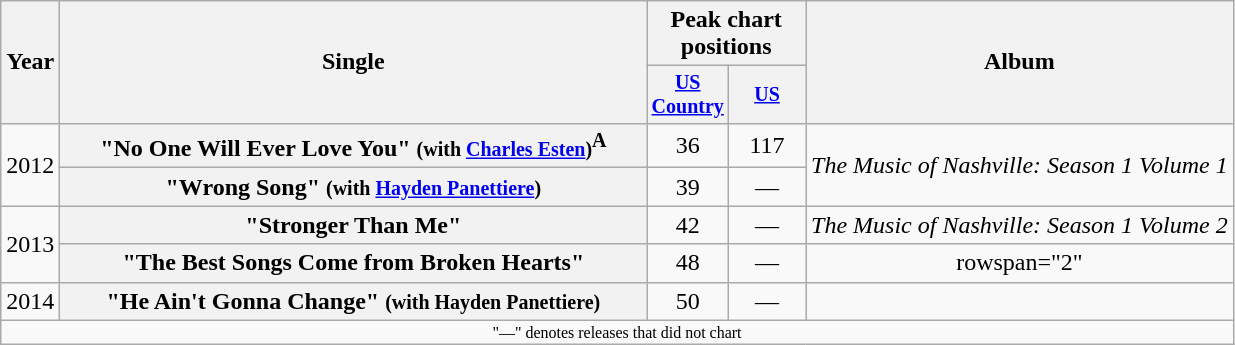<table class="wikitable plainrowheaders" style="text-align:center;">
<tr>
<th rowspan="2">Year</th>
<th rowspan="2" style="width:24em;">Single</th>
<th colspan="2">Peak chart<br>positions</th>
<th rowspan="2">Album</th>
</tr>
<tr style="font-size:smaller;">
<th style="width:45px;"><a href='#'>US Country</a><br></th>
<th style="width:45px;"><a href='#'>US</a><br></th>
</tr>
<tr>
<td rowspan="2">2012</td>
<th scope="row">"No One Will Ever Love You" <small>(with <a href='#'>Charles Esten</a>)</small><sup>A</sup></th>
<td>36</td>
<td>117</td>
<td style="text-align:left;" rowspan="2"><em>The Music of Nashville: Season 1 Volume 1</em></td>
</tr>
<tr>
<th scope="row">"Wrong Song" <small>(with <a href='#'>Hayden Panettiere</a>)</small></th>
<td>39</td>
<td>—</td>
</tr>
<tr>
<td rowspan="2">2013</td>
<th scope="row">"Stronger Than Me"</th>
<td>42</td>
<td>—</td>
<td style="text-align:left;"><em>The Music of Nashville: Season 1 Volume 2</em></td>
</tr>
<tr>
<th scope="row">"The Best Songs Come from Broken Hearts"</th>
<td>48</td>
<td>—</td>
<td>rowspan="2" </td>
</tr>
<tr>
<td>2014</td>
<th scope="row">"He Ain't Gonna Change" <small>(with Hayden Panettiere)</small></th>
<td>50</td>
<td>—</td>
</tr>
<tr>
<td colspan="5" style="font-size:8pt">"—" denotes releases that did not chart</td>
</tr>
</table>
